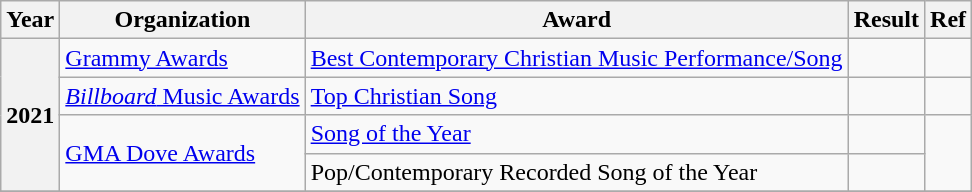<table class="wikitable plainrowheaders">
<tr>
<th>Year</th>
<th>Organization</th>
<th>Award</th>
<th>Result</th>
<th>Ref</th>
</tr>
<tr>
<th scope="row" rowspan="4">2021</th>
<td><a href='#'>Grammy Awards</a></td>
<td><a href='#'>Best Contemporary Christian Music Performance/Song</a></td>
<td></td>
<td></td>
</tr>
<tr>
<td><a href='#'><em>Billboard</em> Music Awards</a></td>
<td><a href='#'>Top Christian Song</a></td>
<td></td>
<td></td>
</tr>
<tr>
<td rowspan="2"><a href='#'>GMA Dove Awards</a></td>
<td><a href='#'>Song of the Year</a></td>
<td></td>
<td rowspan="2"></td>
</tr>
<tr>
<td>Pop/Contemporary Recorded Song of the Year</td>
<td></td>
</tr>
<tr>
</tr>
</table>
